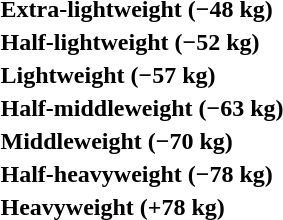<table>
<tr>
<th rowspan=2 style="text-align:left;">Extra-lightweight (−48 kg)</th>
<td rowspan=2></td>
<td rowspan=2></td>
<td></td>
</tr>
<tr>
<td></td>
</tr>
<tr>
<th rowspan=2 style="text-align:left;">Half-lightweight (−52 kg)</th>
<td rowspan=2></td>
<td rowspan=2></td>
<td></td>
</tr>
<tr>
<td></td>
</tr>
<tr>
<th rowspan=2 style="text-align:left;">Lightweight (−57 kg)</th>
<td rowspan=2></td>
<td rowspan=2></td>
<td></td>
</tr>
<tr>
<td></td>
</tr>
<tr>
<th rowspan=2 style="text-align:left;">Half-middleweight (−63 kg)</th>
<td rowspan=2></td>
<td rowspan=2></td>
<td></td>
</tr>
<tr>
<td></td>
</tr>
<tr>
<th rowspan=2 style="text-align:left;">Middleweight (−70 kg)</th>
<td rowspan=2></td>
<td rowspan=2></td>
<td></td>
</tr>
<tr>
<td></td>
</tr>
<tr>
<th rowspan=2 style="text-align:left;">Half-heavyweight (−78 kg)</th>
<td rowspan=2></td>
<td rowspan=2></td>
<td></td>
</tr>
<tr>
<td></td>
</tr>
<tr>
<th rowspan=2 style="text-align:left;">Heavyweight (+78 kg)</th>
<td rowspan=2></td>
<td rowspan=2></td>
<td></td>
</tr>
<tr>
<td></td>
</tr>
</table>
